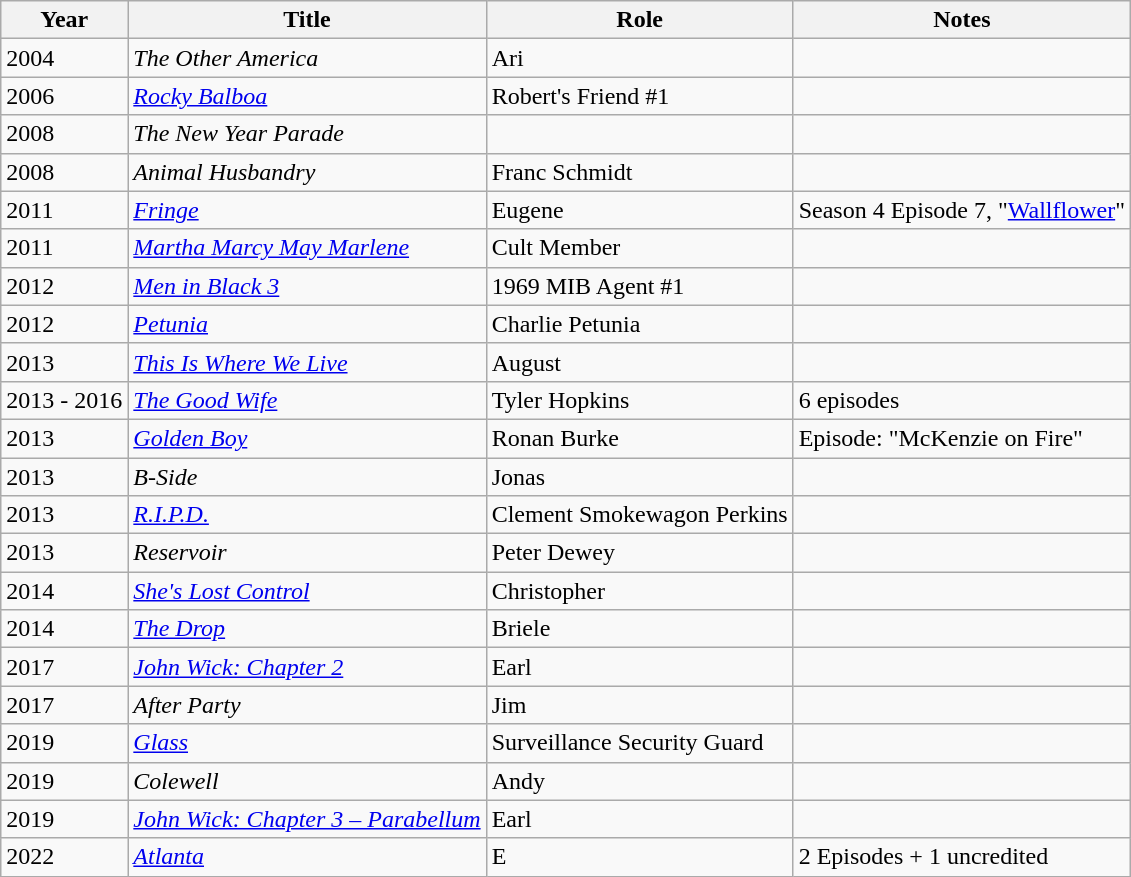<table class="wikitable">
<tr>
<th>Year</th>
<th>Title</th>
<th>Role</th>
<th>Notes</th>
</tr>
<tr>
<td>2004</td>
<td><em>The Other America</em></td>
<td>Ari</td>
<td></td>
</tr>
<tr>
<td>2006</td>
<td><em><a href='#'>Rocky Balboa</a></em></td>
<td>Robert's Friend #1</td>
<td></td>
</tr>
<tr>
<td>2008</td>
<td><em>The New Year Parade</em></td>
<td></td>
<td></td>
</tr>
<tr>
<td>2008</td>
<td><em>Animal Husbandry</em></td>
<td>Franc Schmidt</td>
<td></td>
</tr>
<tr>
<td>2011</td>
<td><em><a href='#'>Fringe</a></em></td>
<td>Eugene</td>
<td>Season 4 Episode 7, "<a href='#'>Wallflower</a>"</td>
</tr>
<tr>
<td>2011</td>
<td><em><a href='#'>Martha Marcy May Marlene</a></em></td>
<td>Cult Member</td>
<td></td>
</tr>
<tr>
<td>2012</td>
<td><em><a href='#'>Men in Black 3</a></em></td>
<td>1969 MIB Agent #1</td>
<td></td>
</tr>
<tr>
<td>2012</td>
<td><em><a href='#'>Petunia</a></em></td>
<td>Charlie Petunia</td>
<td></td>
</tr>
<tr>
<td>2013</td>
<td><em><a href='#'>This Is Where We Live</a></em></td>
<td>August</td>
<td></td>
</tr>
<tr>
<td>2013 - 2016</td>
<td><em><a href='#'>The Good Wife</a></em></td>
<td>Tyler Hopkins</td>
<td>6 episodes</td>
</tr>
<tr>
<td>2013</td>
<td><em><a href='#'>Golden Boy</a></em></td>
<td>Ronan Burke</td>
<td>Episode: "McKenzie on Fire"</td>
</tr>
<tr>
<td>2013</td>
<td><em>B-Side</em></td>
<td>Jonas</td>
<td></td>
</tr>
<tr>
<td>2013</td>
<td><em><a href='#'>R.I.P.D.</a></em></td>
<td>Clement Smokewagon Perkins</td>
<td></td>
</tr>
<tr>
<td>2013</td>
<td><em>Reservoir</em></td>
<td>Peter Dewey</td>
<td></td>
</tr>
<tr>
<td>2014</td>
<td><em><a href='#'>She's Lost Control</a></em></td>
<td>Christopher</td>
<td></td>
</tr>
<tr>
<td>2014</td>
<td><em><a href='#'>The Drop</a></em></td>
<td>Briele</td>
<td></td>
</tr>
<tr>
<td>2017</td>
<td><em><a href='#'>John Wick: Chapter 2</a></em></td>
<td>Earl</td>
<td></td>
</tr>
<tr>
<td>2017</td>
<td><em>After Party</em></td>
<td>Jim</td>
<td></td>
</tr>
<tr>
<td>2019</td>
<td><em><a href='#'>Glass</a></em></td>
<td>Surveillance Security Guard</td>
<td></td>
</tr>
<tr>
<td>2019</td>
<td><em>Colewell</em></td>
<td>Andy</td>
<td></td>
</tr>
<tr>
<td>2019</td>
<td><em><a href='#'>John Wick: Chapter 3 – Parabellum</a></em></td>
<td>Earl</td>
<td></td>
</tr>
<tr>
<td>2022</td>
<td><em><a href='#'>Atlanta</a></em></td>
<td>E</td>
<td>2 Episodes + 1 uncredited</td>
</tr>
</table>
